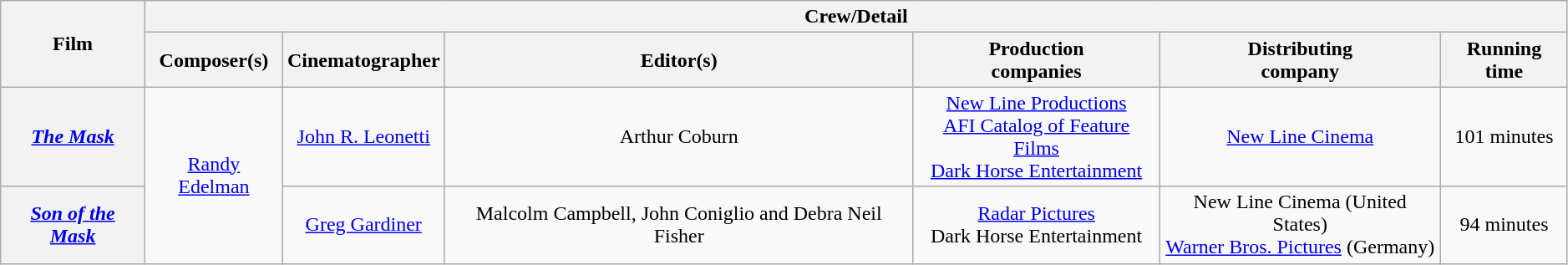<table class="wikitable sortable" style="text-align:center; width:99%;">
<tr>
<th rowspan="2">Film</th>
<th colspan="7">Crew/Detail</th>
</tr>
<tr>
<th>Composer(s)</th>
<th>Cinematographer</th>
<th>Editor(s)</th>
<th>Production <br>companies</th>
<th>Distributing <br>company</th>
<th>Running time</th>
</tr>
<tr>
<th><em><a href='#'>The Mask</a></em></th>
<td rowspan="2"><a href='#'>Randy Edelman</a></td>
<td><a href='#'>John R. Leonetti</a></td>
<td>Arthur Coburn</td>
<td><a href='#'>New Line Productions</a> <br><a href='#'>AFI Catalog of Feature Films</a> <br><a href='#'>Dark Horse Entertainment</a></td>
<td><a href='#'>New Line Cinema</a></td>
<td>101 minutes</td>
</tr>
<tr>
<th><em><a href='#'>Son of the Mask</a></em></th>
<td><a href='#'>Greg Gardiner</a></td>
<td>Malcolm Campbell, John Coniglio and Debra Neil Fisher</td>
<td><a href='#'>Radar Pictures</a> <br>Dark Horse Entertainment</td>
<td>New Line Cinema (United States)<br><a href='#'>Warner Bros. Pictures</a> (Germany)</td>
<td>94 minutes</td>
</tr>
</table>
